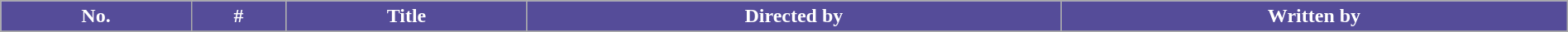<table class="wikitable plainrowheaders" width="100%" style="margin-right: 0;">
<tr>
<th style="background-color: #554c99; color:white;">No.</th>
<th style="background-color: #554c99; color:white;">#</th>
<th style="background-color: #554c99; color:white;">Title</th>
<th style="background-color: #554c99; color:white;">Directed by</th>
<th style="background-color: #554c99; color:white;">Written by</th>
</tr>
<tr>
</tr>
</table>
